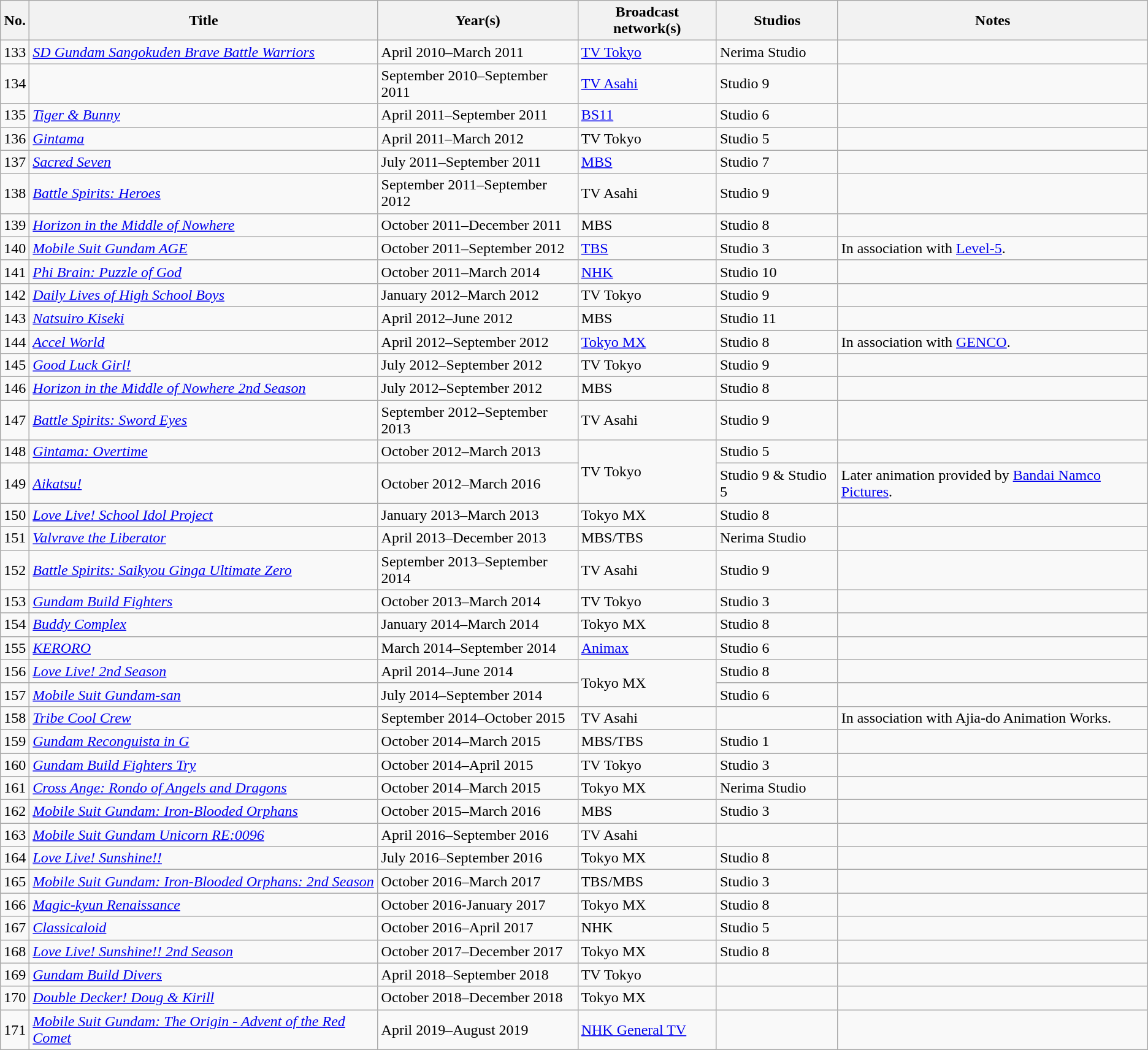<table class="wikitable sortable">
<tr>
<th>No.</th>
<th>Title</th>
<th>Year(s)</th>
<th>Broadcast network(s)</th>
<th>Studios</th>
<th>Notes</th>
</tr>
<tr>
<td>133</td>
<td><em><a href='#'>SD Gundam Sangokuden Brave Battle Warriors</a></em></td>
<td>April 2010–March 2011</td>
<td><a href='#'>TV Tokyo</a></td>
<td>Nerima Studio</td>
<td></td>
</tr>
<tr>
<td>134</td>
<td><em></em></td>
<td>September 2010–September 2011</td>
<td><a href='#'>TV Asahi</a></td>
<td>Studio 9</td>
<td></td>
</tr>
<tr>
<td>135</td>
<td><em><a href='#'>Tiger & Bunny</a></em></td>
<td>April 2011–September 2011</td>
<td><a href='#'>BS11</a></td>
<td>Studio 6</td>
<td></td>
</tr>
<tr>
<td>136</td>
<td><em><a href='#'>Gintama</a></em></td>
<td>April 2011–March 2012</td>
<td>TV Tokyo</td>
<td>Studio 5</td>
<td></td>
</tr>
<tr>
<td>137</td>
<td><em><a href='#'>Sacred Seven</a></em></td>
<td>July 2011–September 2011</td>
<td><a href='#'>MBS</a></td>
<td>Studio 7</td>
<td></td>
</tr>
<tr>
<td>138</td>
<td><em><a href='#'>Battle Spirits: Heroes</a></em></td>
<td>September 2011–September 2012</td>
<td>TV Asahi</td>
<td>Studio 9</td>
<td></td>
</tr>
<tr>
<td>139</td>
<td><em><a href='#'>Horizon in the Middle of Nowhere</a></em></td>
<td>October 2011–December 2011</td>
<td>MBS</td>
<td>Studio 8</td>
<td></td>
</tr>
<tr>
<td>140</td>
<td><em><a href='#'>Mobile Suit Gundam AGE</a></em></td>
<td>October 2011–September 2012</td>
<td><a href='#'>TBS</a></td>
<td>Studio 3</td>
<td>In association with <a href='#'>Level-5</a>.</td>
</tr>
<tr>
<td>141</td>
<td><em><a href='#'>Phi Brain: Puzzle of God</a></em></td>
<td>October 2011–March 2014</td>
<td><a href='#'>NHK</a></td>
<td>Studio 10</td>
<td></td>
</tr>
<tr>
<td>142</td>
<td><em><a href='#'>Daily Lives of High School Boys</a></em></td>
<td>January 2012–March 2012</td>
<td>TV Tokyo</td>
<td>Studio 9</td>
<td></td>
</tr>
<tr>
<td>143</td>
<td><em><a href='#'>Natsuiro Kiseki</a></em></td>
<td>April 2012–June 2012</td>
<td>MBS</td>
<td>Studio 11</td>
<td></td>
</tr>
<tr>
<td>144</td>
<td><em><a href='#'>Accel World</a></em></td>
<td>April 2012–September 2012</td>
<td><a href='#'>Tokyo MX</a></td>
<td>Studio 8</td>
<td>In association with <a href='#'>GENCO</a>.</td>
</tr>
<tr>
<td>145</td>
<td><em><a href='#'>Good Luck Girl!</a></em></td>
<td>July 2012–September 2012</td>
<td>TV Tokyo</td>
<td>Studio 9</td>
<td></td>
</tr>
<tr>
<td>146</td>
<td><em><a href='#'>Horizon in the Middle of Nowhere 2nd Season</a></em></td>
<td>July 2012–September 2012</td>
<td>MBS</td>
<td>Studio 8</td>
<td></td>
</tr>
<tr>
<td>147</td>
<td><em><a href='#'>Battle Spirits: Sword Eyes</a></em></td>
<td>September 2012–September 2013</td>
<td>TV Asahi</td>
<td>Studio 9</td>
<td></td>
</tr>
<tr>
<td>148</td>
<td><em><a href='#'>Gintama: Overtime</a></em></td>
<td>October 2012–March 2013</td>
<td rowspan="2">TV Tokyo</td>
<td>Studio 5</td>
<td></td>
</tr>
<tr>
<td>149</td>
<td><em><a href='#'>Aikatsu!</a></em></td>
<td>October 2012–March 2016</td>
<td>Studio 9 & Studio 5</td>
<td>Later animation provided by <a href='#'>Bandai Namco Pictures</a>.</td>
</tr>
<tr>
<td>150</td>
<td><em><a href='#'>Love Live! School Idol Project</a></em></td>
<td>January 2013–March 2013</td>
<td>Tokyo MX</td>
<td>Studio 8</td>
<td></td>
</tr>
<tr>
<td>151</td>
<td><em><a href='#'>Valvrave the Liberator</a></em></td>
<td>April 2013–December 2013</td>
<td>MBS/TBS</td>
<td>Nerima Studio</td>
<td></td>
</tr>
<tr>
<td>152</td>
<td><em><a href='#'>Battle Spirits: Saikyou Ginga Ultimate Zero</a></em></td>
<td>September 2013–September 2014</td>
<td>TV Asahi</td>
<td>Studio 9</td>
<td></td>
</tr>
<tr>
<td>153</td>
<td><em><a href='#'>Gundam Build Fighters</a></em></td>
<td>October 2013–March 2014</td>
<td>TV Tokyo</td>
<td>Studio 3</td>
<td></td>
</tr>
<tr>
<td>154</td>
<td><em><a href='#'>Buddy Complex</a></em></td>
<td>January 2014–March 2014</td>
<td>Tokyo MX</td>
<td>Studio 8</td>
<td></td>
</tr>
<tr>
<td>155</td>
<td><em><a href='#'>KERORO</a></em></td>
<td>March 2014–September 2014</td>
<td><a href='#'>Animax</a></td>
<td>Studio 6</td>
<td></td>
</tr>
<tr>
<td>156</td>
<td><em><a href='#'>Love Live! 2nd Season</a></em></td>
<td>April 2014–June 2014</td>
<td rowspan="2">Tokyo MX</td>
<td>Studio 8</td>
<td></td>
</tr>
<tr>
<td>157</td>
<td><em><a href='#'>Mobile Suit Gundam-san</a></em></td>
<td>July 2014–September 2014</td>
<td>Studio 6</td>
<td></td>
</tr>
<tr>
<td>158</td>
<td><em><a href='#'>Tribe Cool Crew</a></em></td>
<td>September 2014–October 2015</td>
<td>TV Asahi</td>
<td></td>
<td>In association with Ajia-do Animation Works.</td>
</tr>
<tr>
<td>159</td>
<td><em><a href='#'>Gundam Reconguista in G</a></em></td>
<td>October 2014–March 2015</td>
<td>MBS/TBS</td>
<td>Studio 1</td>
<td></td>
</tr>
<tr>
<td>160</td>
<td><em><a href='#'>Gundam Build Fighters Try</a></em></td>
<td>October 2014–April 2015</td>
<td>TV Tokyo</td>
<td>Studio 3</td>
<td></td>
</tr>
<tr>
<td>161</td>
<td><em><a href='#'>Cross Ange: Rondo of Angels and Dragons</a></em></td>
<td>October 2014–March 2015</td>
<td>Tokyo MX</td>
<td>Nerima Studio</td>
<td></td>
</tr>
<tr>
<td>162</td>
<td><em><a href='#'>Mobile Suit Gundam: Iron-Blooded Orphans</a></em></td>
<td>October 2015–March 2016</td>
<td>MBS</td>
<td>Studio 3</td>
<td></td>
</tr>
<tr>
<td>163</td>
<td><em><a href='#'>Mobile Suit Gundam Unicorn RE:0096</a></em></td>
<td>April 2016–September 2016</td>
<td>TV Asahi</td>
<td></td>
<td></td>
</tr>
<tr>
<td>164</td>
<td><em><a href='#'>Love Live! Sunshine!!</a></em></td>
<td>July 2016–September 2016</td>
<td>Tokyo MX</td>
<td>Studio 8</td>
<td></td>
</tr>
<tr>
<td>165</td>
<td><em><a href='#'>Mobile Suit Gundam: Iron-Blooded Orphans: 2nd Season</a></em></td>
<td>October 2016–March 2017</td>
<td>TBS/MBS</td>
<td>Studio 3</td>
<td></td>
</tr>
<tr>
<td>166</td>
<td><em><a href='#'>Magic-kyun Renaissance</a></em></td>
<td>October 2016-January 2017</td>
<td>Tokyo MX</td>
<td>Studio 8</td>
<td></td>
</tr>
<tr>
<td>167</td>
<td><em><a href='#'>Classicaloid</a></em></td>
<td>October 2016–April 2017</td>
<td>NHK</td>
<td>Studio 5</td>
<td></td>
</tr>
<tr>
<td>168</td>
<td><em><a href='#'>Love Live! Sunshine!! 2nd Season</a></em></td>
<td>October 2017–December 2017</td>
<td>Tokyo MX</td>
<td>Studio 8</td>
<td></td>
</tr>
<tr>
<td>169</td>
<td><em><a href='#'>Gundam Build Divers</a></em></td>
<td>April 2018–September 2018</td>
<td>TV Tokyo</td>
<td></td>
<td></td>
</tr>
<tr>
<td>170</td>
<td><em><a href='#'>Double Decker! Doug & Kirill</a></em></td>
<td>October 2018–December 2018</td>
<td>Tokyo MX</td>
<td></td>
<td></td>
</tr>
<tr>
<td>171</td>
<td><em><a href='#'>Mobile Suit Gundam: The Origin - Advent of the Red Comet</a></em></td>
<td>April 2019–August 2019</td>
<td><a href='#'>NHK General TV</a></td>
<td></td>
<td></td>
</tr>
</table>
